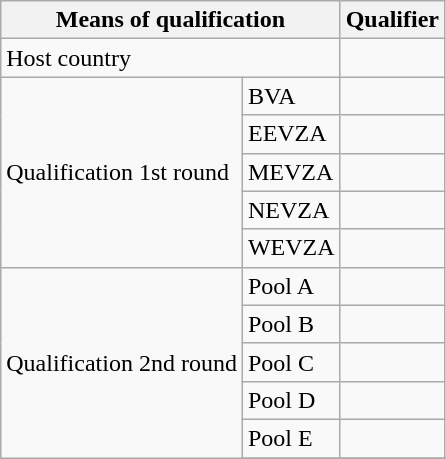<table class="wikitable">
<tr>
<th colspan=2>Means of qualification</th>
<th>Qualifier</th>
</tr>
<tr>
<td colspan=2 rowspan=1>Host country</td>
<td></td>
</tr>
<tr>
<td rowspan=5>Qualification 1st round</td>
<td>BVA</td>
<td></td>
</tr>
<tr>
<td>EEVZA</td>
<td></td>
</tr>
<tr>
<td>MEVZA</td>
<td></td>
</tr>
<tr>
<td>NEVZA</td>
<td></td>
</tr>
<tr>
<td>WEVZA</td>
<td></td>
</tr>
<tr>
<td rowspan=10>Qualification 2nd round</td>
<td>Pool A</td>
<td><br></td>
</tr>
<tr>
<td>Pool B</td>
<td><br></td>
</tr>
<tr>
<td>Pool C</td>
<td><br></td>
</tr>
<tr>
<td>Pool D</td>
<td><br></td>
</tr>
<tr>
<td>Pool E</td>
<td><br></td>
</tr>
<tr>
</tr>
</table>
